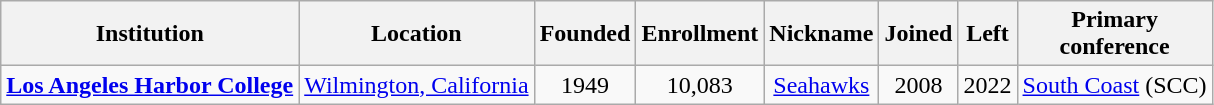<table class="wikitable sortable" style="text-align:center">
<tr>
<th>Institution</th>
<th>Location</th>
<th>Founded</th>
<th>Enrollment</th>
<th>Nickname</th>
<th>Joined</th>
<th>Left</th>
<th>Primary<br>conference</th>
</tr>
<tr>
<td><strong><a href='#'>Los Angeles Harbor College</a></strong></td>
<td><a href='#'>Wilmington, California</a></td>
<td>1949</td>
<td>10,083</td>
<td><a href='#'>Seahawks</a></td>
<td>2008</td>
<td>2022</td>
<td><a href='#'>South Coast</a> (SCC)</td>
</tr>
</table>
